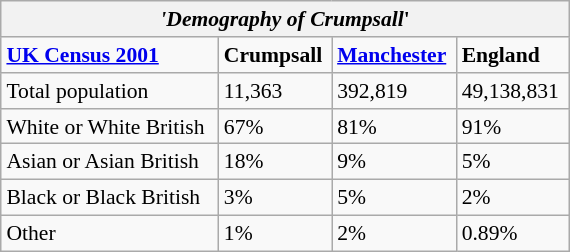<table class="wikitable" style="float: right; margin-left: 1em; width: 30%; font-size: 90%">
<tr>
<th colspan="5"><strong><em>'Demography of Crumpsall</em></strong>'</th>
</tr>
<tr>
<td><strong><a href='#'>UK Census 2001</a></strong></td>
<td><strong>Crumpsall</strong></td>
<td><strong><a href='#'>Manchester</a></strong></td>
<td><strong>England</strong></td>
</tr>
<tr>
<td>Total population</td>
<td>11,363</td>
<td>392,819</td>
<td>49,138,831</td>
</tr>
<tr>
<td>White or White British</td>
<td>67%</td>
<td>81%</td>
<td>91%</td>
</tr>
<tr>
<td>Asian or Asian British</td>
<td>18%</td>
<td>9%</td>
<td>5%</td>
</tr>
<tr>
<td>Black or Black British</td>
<td>3%</td>
<td>5%</td>
<td>2%</td>
</tr>
<tr>
<td>Other</td>
<td>1%</td>
<td>2%</td>
<td>0.89%</td>
</tr>
</table>
